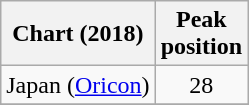<table class="wikitable sortable plainrowheaders">
<tr>
<th scope="col">Chart (2018)</th>
<th scope="col">Peak<br>position</th>
</tr>
<tr>
<td>Japan (<a href='#'>Oricon</a>)</td>
<td style="text-align:center;">28</td>
</tr>
<tr>
</tr>
</table>
